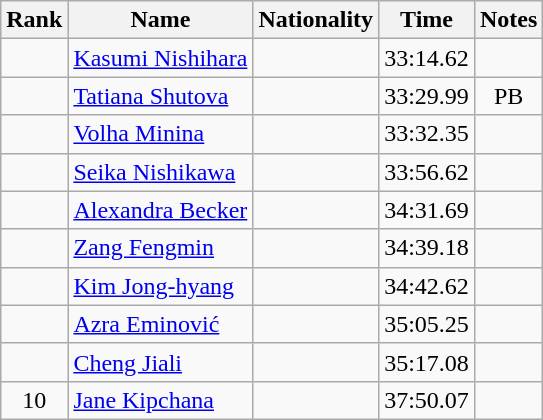<table class="wikitable sortable" style="text-align:center">
<tr>
<th>Rank</th>
<th>Name</th>
<th>Nationality</th>
<th>Time</th>
<th>Notes</th>
</tr>
<tr>
<td></td>
<td align=left><a href='#'>Kasumi Nishihara</a></td>
<td align=left></td>
<td>33:14.62</td>
<td></td>
</tr>
<tr>
<td></td>
<td align=left><a href='#'>Tatiana Shutova</a></td>
<td align=left></td>
<td>33:29.99</td>
<td>PB</td>
</tr>
<tr>
<td></td>
<td align=left><a href='#'>Volha Minina</a></td>
<td align=left></td>
<td>33:32.35</td>
<td></td>
</tr>
<tr>
<td></td>
<td align=left><a href='#'>Seika Nishikawa</a></td>
<td align=left></td>
<td>33:56.62</td>
<td></td>
</tr>
<tr>
<td></td>
<td align=left><a href='#'>Alexandra Becker</a></td>
<td align=left></td>
<td>34:31.69</td>
<td></td>
</tr>
<tr>
<td></td>
<td align=left><a href='#'>Zang Fengmin</a></td>
<td align=left></td>
<td>34:39.18</td>
<td></td>
</tr>
<tr>
<td></td>
<td align=left><a href='#'>Kim Jong-hyang</a></td>
<td align=left></td>
<td>34:42.62</td>
<td></td>
</tr>
<tr>
<td></td>
<td align=left><a href='#'>Azra Eminović</a></td>
<td align=left></td>
<td>35:05.25</td>
<td></td>
</tr>
<tr>
<td></td>
<td align=left><a href='#'>Cheng Jiali</a></td>
<td align=left></td>
<td>35:17.08</td>
<td></td>
</tr>
<tr>
<td>10</td>
<td align=left><a href='#'>Jane Kipchana</a></td>
<td align=left></td>
<td>37:50.07</td>
<td></td>
</tr>
</table>
